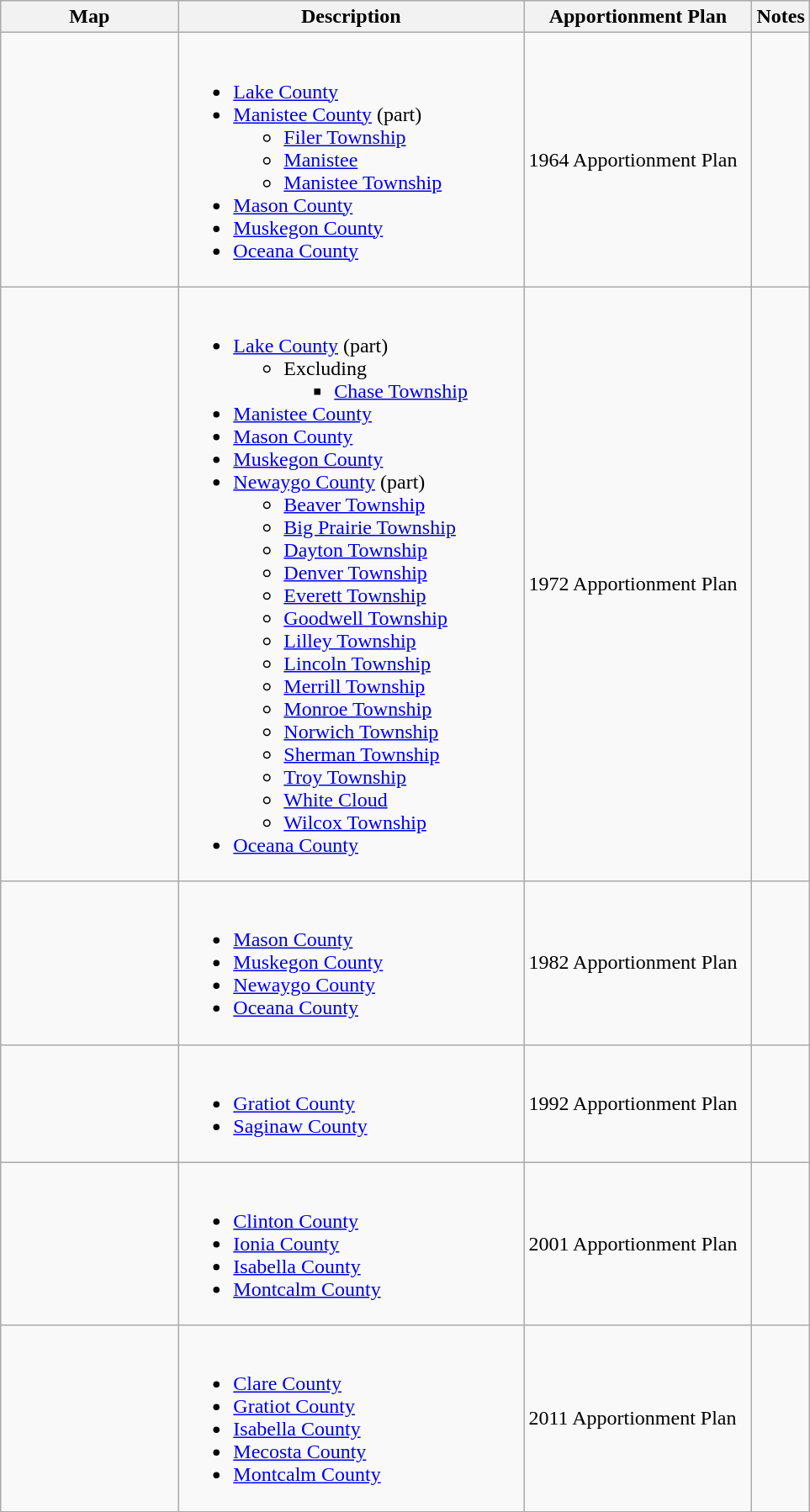<table class="wikitable sortable">
<tr>
<th style="width:100pt;">Map</th>
<th style="width:200pt;">Description</th>
<th style="width:130pt;">Apportionment Plan</th>
<th style="width:15pt;">Notes</th>
</tr>
<tr>
<td></td>
<td><br><ul><li><a href='#'>Lake County</a></li><li><a href='#'>Manistee County</a> (part)<ul><li><a href='#'>Filer Township</a></li><li><a href='#'>Manistee</a></li><li><a href='#'>Manistee Township</a></li></ul></li><li><a href='#'>Mason County</a></li><li><a href='#'>Muskegon County</a></li><li><a href='#'>Oceana County</a></li></ul></td>
<td>1964 Apportionment Plan</td>
<td></td>
</tr>
<tr>
<td></td>
<td><br><ul><li><a href='#'>Lake County</a> (part)<ul><li>Excluding<ul><li><a href='#'>Chase Township</a></li></ul></li></ul></li><li><a href='#'>Manistee County</a></li><li><a href='#'>Mason County</a></li><li><a href='#'>Muskegon County</a></li><li><a href='#'>Newaygo County</a> (part)<ul><li><a href='#'>Beaver Township</a></li><li><a href='#'>Big Prairie Township</a></li><li><a href='#'>Dayton Township</a></li><li><a href='#'>Denver Township</a></li><li><a href='#'>Everett Township</a></li><li><a href='#'>Goodwell Township</a></li><li><a href='#'>Lilley Township</a></li><li><a href='#'>Lincoln Township</a></li><li><a href='#'>Merrill Township</a></li><li><a href='#'>Monroe Township</a></li><li><a href='#'>Norwich Township</a></li><li><a href='#'>Sherman Township</a></li><li><a href='#'>Troy Township</a></li><li><a href='#'>White Cloud</a></li><li><a href='#'>Wilcox Township</a></li></ul></li><li><a href='#'>Oceana County</a></li></ul></td>
<td>1972 Apportionment Plan</td>
<td></td>
</tr>
<tr>
<td></td>
<td><br><ul><li><a href='#'>Mason County</a></li><li><a href='#'>Muskegon County</a></li><li><a href='#'>Newaygo County</a></li><li><a href='#'>Oceana County</a></li></ul></td>
<td>1982 Apportionment Plan</td>
<td></td>
</tr>
<tr>
<td></td>
<td><br><ul><li><a href='#'>Gratiot County</a></li><li><a href='#'>Saginaw County</a></li></ul></td>
<td>1992 Apportionment Plan</td>
<td></td>
</tr>
<tr>
<td></td>
<td><br><ul><li><a href='#'>Clinton County</a></li><li><a href='#'>Ionia County</a></li><li><a href='#'>Isabella County</a></li><li><a href='#'>Montcalm County</a></li></ul></td>
<td>2001 Apportionment Plan</td>
<td></td>
</tr>
<tr>
<td></td>
<td><br><ul><li><a href='#'>Clare County</a></li><li><a href='#'>Gratiot County</a></li><li><a href='#'>Isabella County</a></li><li><a href='#'>Mecosta County</a></li><li><a href='#'>Montcalm County</a></li></ul></td>
<td>2011 Apportionment Plan</td>
<td></td>
</tr>
<tr>
</tr>
</table>
